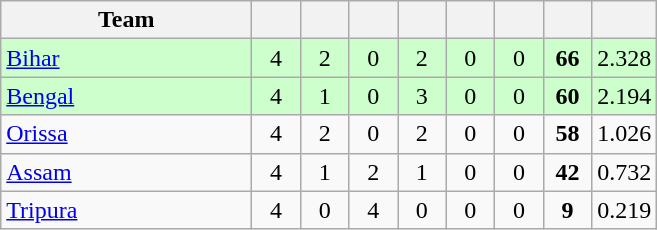<table class="wikitable" style="text-align:center">
<tr>
<th style="width:160px">Team</th>
<th style="width:25px"></th>
<th style="width:25px"></th>
<th style="width:25px"></th>
<th style="width:25px"></th>
<th style="width:25px"></th>
<th style="width:25px"></th>
<th style="width:25px"></th>
<th style="width:25px;"></th>
</tr>
<tr style="background:#cfc;">
<td style="text-align:left"><a href='#'>Bihar</a></td>
<td>4</td>
<td>2</td>
<td>0</td>
<td>2</td>
<td>0</td>
<td>0</td>
<td><strong>66</strong></td>
<td>2.328</td>
</tr>
<tr style="background:#cfc;">
<td style="text-align:left"><a href='#'>Bengal</a></td>
<td>4</td>
<td>1</td>
<td>0</td>
<td>3</td>
<td>0</td>
<td>0</td>
<td><strong>60</strong></td>
<td>2.194</td>
</tr>
<tr>
<td style="text-align:left"><a href='#'>Orissa</a></td>
<td>4</td>
<td>2</td>
<td>0</td>
<td>2</td>
<td>0</td>
<td>0</td>
<td><strong>58</strong></td>
<td>1.026</td>
</tr>
<tr>
<td style="text-align:left"><a href='#'>Assam</a></td>
<td>4</td>
<td>1</td>
<td>2</td>
<td>1</td>
<td>0</td>
<td>0</td>
<td><strong>42</strong></td>
<td>0.732</td>
</tr>
<tr>
<td style="text-align:left"><a href='#'>Tripura</a></td>
<td>4</td>
<td>0</td>
<td>4</td>
<td>0</td>
<td>0</td>
<td>0</td>
<td><strong>9</strong></td>
<td>0.219</td>
</tr>
</table>
